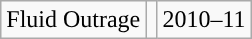<table class="wikitable">
<tr>
<td>Fluid Outrage</td>
<td style="text-align:center;"></td>
<td style="text-align:center;">2010–11</td>
</tr>
</table>
